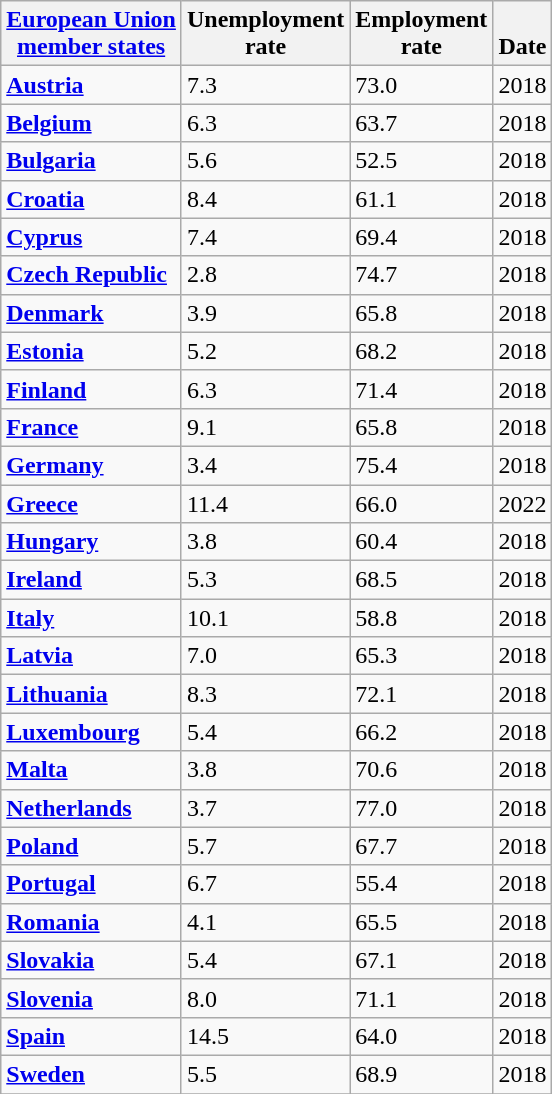<table class="sortable nowrap wikitable mw-datatable static-row-numbers" id="EU">
<tr class=static-row-header  valign=bottom>
<th><a href='#'>European Union<br>member states</a></th>
<th>Unemployment<br>rate</th>
<th>Employment<br>rate</th>
<th>Date</th>
</tr>
<tr>
<td><strong></strong> <strong><a href='#'>Austria</a></strong> </td>
<td>7.3</td>
<td>73.0</td>
<td>2018</td>
</tr>
<tr>
<td><strong></strong> <strong><a href='#'>Belgium</a></strong> </td>
<td>6.3</td>
<td>63.7</td>
<td>2018</td>
</tr>
<tr>
<td> <strong><a href='#'>Bulgaria</a></strong> </td>
<td>5.6</td>
<td>52.5</td>
<td>2018</td>
</tr>
<tr>
<td><strong></strong> <strong><a href='#'>Croatia</a></strong> </td>
<td>8.4</td>
<td>61.1</td>
<td>2018</td>
</tr>
<tr>
<td><strong></strong> <strong><a href='#'>Cyprus</a></strong> </td>
<td>7.4</td>
<td>69.4</td>
<td>2018</td>
</tr>
<tr>
<td> <strong><a href='#'>Czech Republic</a></strong> </td>
<td>2.8</td>
<td>74.7</td>
<td>2018</td>
</tr>
<tr>
<td> <strong><a href='#'>Denmark</a></strong> </td>
<td>3.9</td>
<td>65.8</td>
<td>2018</td>
</tr>
<tr>
<td><strong></strong> <strong><a href='#'>Estonia</a></strong> </td>
<td>5.2</td>
<td>68.2</td>
<td>2018</td>
</tr>
<tr>
<td><strong></strong> <strong><a href='#'>Finland</a></strong> </td>
<td>6.3</td>
<td>71.4</td>
<td>2018</td>
</tr>
<tr>
<td><strong></strong> <strong><a href='#'>France</a></strong> </td>
<td>9.1</td>
<td>65.8</td>
<td>2018</td>
</tr>
<tr>
<td><strong></strong> <strong><a href='#'>Germany</a></strong> </td>
<td>3.4</td>
<td>75.4</td>
<td>2018</td>
</tr>
<tr>
<td><strong></strong> <strong><a href='#'>Greece</a></strong> </td>
<td>11.4</td>
<td>66.0</td>
<td>2022</td>
</tr>
<tr>
<td> <strong><a href='#'>Hungary</a></strong> </td>
<td>3.8</td>
<td>60.4</td>
<td>2018</td>
</tr>
<tr>
<td><strong></strong> <strong><a href='#'>Ireland</a></strong> </td>
<td>5.3</td>
<td>68.5</td>
<td>2018</td>
</tr>
<tr>
<td><strong></strong> <strong><a href='#'>Italy</a></strong> </td>
<td>10.1</td>
<td>58.8</td>
<td>2018</td>
</tr>
<tr>
<td><strong></strong> <strong><a href='#'>Latvia</a></strong> </td>
<td>7.0</td>
<td>65.3</td>
<td>2018</td>
</tr>
<tr>
<td><strong></strong> <strong><a href='#'>Lithuania</a></strong> </td>
<td>8.3</td>
<td>72.1</td>
<td>2018</td>
</tr>
<tr>
<td><strong></strong> <strong><a href='#'>Luxembourg</a></strong> </td>
<td>5.4</td>
<td>66.2</td>
<td>2018</td>
</tr>
<tr>
<td><strong></strong> <strong><a href='#'>Malta</a></strong> </td>
<td>3.8</td>
<td>70.6</td>
<td>2018</td>
</tr>
<tr>
<td><strong></strong> <strong><a href='#'>Netherlands</a></strong> </td>
<td>3.7</td>
<td>77.0</td>
<td>2018</td>
</tr>
<tr>
<td> <strong><a href='#'>Poland</a></strong> </td>
<td>5.7</td>
<td>67.7</td>
<td>2018</td>
</tr>
<tr>
<td><strong></strong> <strong><a href='#'>Portugal</a></strong> </td>
<td>6.7</td>
<td>55.4</td>
<td>2018</td>
</tr>
<tr>
<td> <strong><a href='#'>Romania</a></strong> </td>
<td>4.1</td>
<td>65.5</td>
<td>2018</td>
</tr>
<tr>
<td><strong></strong> <strong><a href='#'>Slovakia</a></strong> </td>
<td>5.4</td>
<td>67.1</td>
<td>2018</td>
</tr>
<tr>
<td><strong></strong> <strong><a href='#'>Slovenia</a></strong> </td>
<td>8.0</td>
<td>71.1</td>
<td>2018</td>
</tr>
<tr>
<td><strong></strong> <strong><a href='#'>Spain</a></strong> </td>
<td>14.5</td>
<td>64.0</td>
<td>2018</td>
</tr>
<tr>
<td> <strong><a href='#'>Sweden</a></strong> </td>
<td>5.5</td>
<td>68.9</td>
<td>2018</td>
</tr>
<tr>
</tr>
</table>
